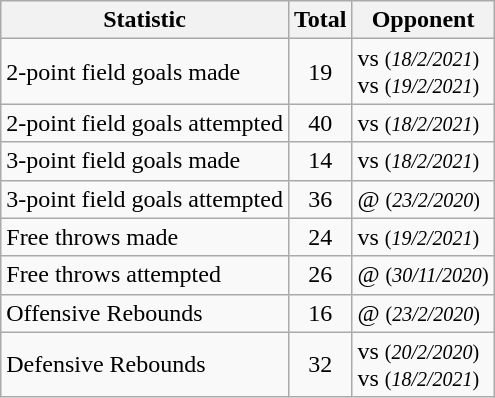<table class=wikitable>
<tr>
<th>Statistic</th>
<th>Total</th>
<th>Opponent</th>
</tr>
<tr>
<td>2-point field goals made</td>
<td align=center>19</td>
<td>vs  <small> (<em>18/2/2021</em>) </small><br>vs  <small> (<em>19/2/2021</em>) </small></td>
</tr>
<tr>
<td>2-point field goals attempted</td>
<td align=center>40</td>
<td>vs  <small> (<em>18/2/2021</em>) </small></td>
</tr>
<tr>
<td>3-point field goals made</td>
<td align=center>14</td>
<td>vs  <small> (<em>18/2/2021</em>) </small></td>
</tr>
<tr>
<td>3-point field goals attempted</td>
<td align=center>36</td>
<td>@  <small> (<em>23/2/2020</em>) </small></td>
</tr>
<tr>
<td>Free throws made</td>
<td align=center>24</td>
<td>vs  <small> (<em>19/2/2021</em>) </small></td>
</tr>
<tr>
<td>Free throws attempted</td>
<td align=center>26</td>
<td>@  <small> (<em>30/11/2020</em>) </small></td>
</tr>
<tr>
<td>Offensive Rebounds</td>
<td align=center>16</td>
<td>@  <small> (<em>23/2/2020</em>) </small></td>
</tr>
<tr>
<td>Defensive Rebounds</td>
<td align=center>32</td>
<td>vs  <small> (<em>20/2/2020</em>) </small> <br> vs  <small> (<em>18/2/2021</em>) </small></td>
</tr>
</table>
